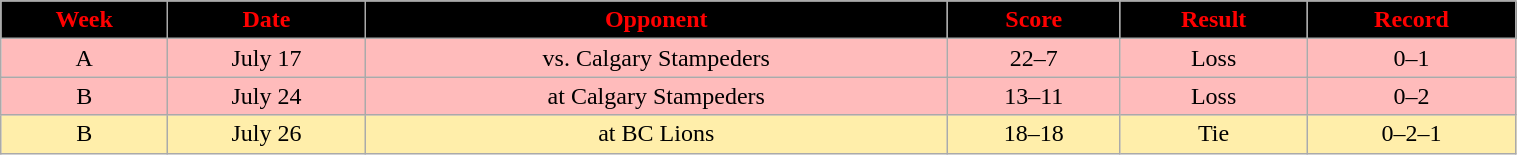<table class="wikitable" style="width:80%;">
<tr style="text-align:center; background:black; color:red;">
<td><strong>Week</strong></td>
<td><strong>Date</strong></td>
<td><strong>Opponent</strong></td>
<td><strong>Score</strong></td>
<td><strong>Result</strong></td>
<td><strong>Record</strong></td>
</tr>
<tr style="text-align:center; background:#fbb;">
<td>A</td>
<td>July 17</td>
<td>vs. Calgary Stampeders</td>
<td>22–7</td>
<td>Loss</td>
<td>0–1</td>
</tr>
<tr style="text-align:center; background:#fbb;">
<td>B</td>
<td>July 24</td>
<td>at Calgary Stampeders</td>
<td>13–11</td>
<td>Loss</td>
<td>0–2</td>
</tr>
<tr style="text-align:center; background:#fea;">
<td>B</td>
<td>July 26</td>
<td>at BC Lions</td>
<td>18–18</td>
<td>Tie</td>
<td>0–2–1</td>
</tr>
</table>
